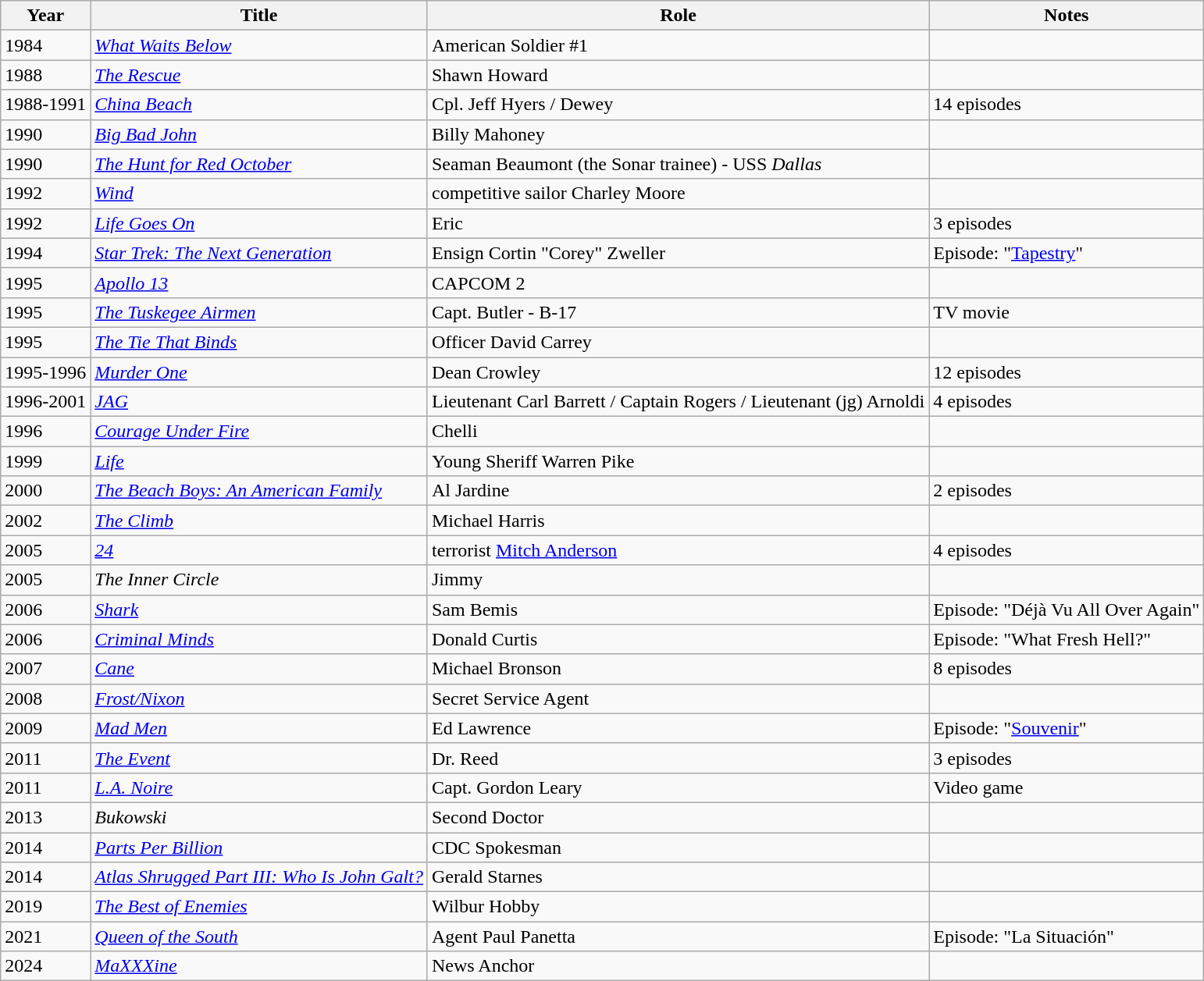<table class="wikitable">
<tr>
<th>Year</th>
<th>Title</th>
<th>Role</th>
<th>Notes</th>
</tr>
<tr>
<td>1984</td>
<td><em><a href='#'>What Waits Below</a></em></td>
<td>American Soldier #1</td>
<td></td>
</tr>
<tr>
<td>1988</td>
<td><em><a href='#'>The Rescue</a></em></td>
<td>Shawn Howard</td>
<td></td>
</tr>
<tr>
<td>1988-1991</td>
<td><em><a href='#'>China Beach</a></em></td>
<td>Cpl. Jeff Hyers / Dewey</td>
<td>14 episodes</td>
</tr>
<tr>
<td>1990</td>
<td><em><a href='#'>Big Bad John</a></em></td>
<td>Billy Mahoney</td>
<td></td>
</tr>
<tr>
<td>1990</td>
<td><em><a href='#'>The Hunt for Red October</a></em></td>
<td>Seaman Beaumont (the Sonar trainee) - USS <em>Dallas</em></td>
<td></td>
</tr>
<tr>
<td>1992</td>
<td><em><a href='#'>Wind</a></em></td>
<td>competitive sailor Charley Moore</td>
<td></td>
</tr>
<tr>
<td>1992</td>
<td><em><a href='#'>Life Goes On</a></em></td>
<td>Eric</td>
<td>3 episodes</td>
</tr>
<tr>
<td>1994</td>
<td><em><a href='#'>Star Trek: The Next Generation</a></em></td>
<td>Ensign Cortin "Corey" Zweller</td>
<td>Episode: "<a href='#'>Tapestry</a>"</td>
</tr>
<tr>
<td>1995</td>
<td><em><a href='#'>Apollo 13</a></em></td>
<td>CAPCOM 2</td>
<td></td>
</tr>
<tr>
<td>1995</td>
<td><em><a href='#'>The Tuskegee Airmen</a></em></td>
<td>Capt. Butler - B-17</td>
<td>TV movie</td>
</tr>
<tr>
<td>1995</td>
<td><em><a href='#'>The Tie That Binds</a></em></td>
<td>Officer David Carrey</td>
<td></td>
</tr>
<tr>
<td>1995-1996</td>
<td><em><a href='#'>Murder One</a></em></td>
<td>Dean Crowley</td>
<td>12 episodes</td>
</tr>
<tr>
<td>1996-2001</td>
<td><em><a href='#'>JAG</a></em></td>
<td>Lieutenant Carl Barrett / Captain Rogers / Lieutenant (jg) Arnoldi</td>
<td>4 episodes</td>
</tr>
<tr>
<td>1996</td>
<td><em><a href='#'>Courage Under Fire</a></em></td>
<td>Chelli</td>
<td></td>
</tr>
<tr>
<td>1999</td>
<td><em><a href='#'>Life</a></em></td>
<td>Young Sheriff Warren Pike</td>
<td></td>
</tr>
<tr>
<td>2000</td>
<td><em><a href='#'>The Beach Boys: An American Family</a></em></td>
<td>Al Jardine</td>
<td>2 episodes</td>
</tr>
<tr>
<td>2002</td>
<td><em><a href='#'>The Climb</a></em></td>
<td>Michael Harris</td>
<td></td>
</tr>
<tr>
<td>2005</td>
<td><em><a href='#'>24</a></em></td>
<td>terrorist <a href='#'>Mitch Anderson</a></td>
<td>4 episodes</td>
</tr>
<tr>
<td>2005</td>
<td><em>The Inner Circle</em></td>
<td>Jimmy</td>
<td></td>
</tr>
<tr>
<td>2006</td>
<td><em><a href='#'>Shark</a></em></td>
<td>Sam Bemis</td>
<td>Episode: "Déjà Vu All Over Again"</td>
</tr>
<tr>
<td>2006</td>
<td><em><a href='#'>Criminal Minds</a></em></td>
<td>Donald Curtis</td>
<td>Episode: "What Fresh Hell?"</td>
</tr>
<tr>
<td>2007</td>
<td><em><a href='#'>Cane</a></em></td>
<td>Michael Bronson</td>
<td>8 episodes</td>
</tr>
<tr>
<td>2008</td>
<td><em><a href='#'>Frost/Nixon</a></em></td>
<td>Secret Service Agent</td>
<td></td>
</tr>
<tr>
<td>2009</td>
<td><em><a href='#'>Mad Men</a></em></td>
<td>Ed Lawrence</td>
<td>Episode: "<a href='#'>Souvenir</a>"</td>
</tr>
<tr>
<td>2011</td>
<td><em><a href='#'>The Event</a></em></td>
<td>Dr. Reed</td>
<td>3 episodes</td>
</tr>
<tr>
<td>2011</td>
<td><em><a href='#'>L.A. Noire</a></em></td>
<td>Capt. Gordon Leary</td>
<td>Video game</td>
</tr>
<tr>
<td>2013</td>
<td><em>Bukowski</em></td>
<td>Second Doctor</td>
<td></td>
</tr>
<tr>
<td>2014</td>
<td><em><a href='#'>Parts Per Billion</a></em></td>
<td>CDC Spokesman</td>
<td></td>
</tr>
<tr>
<td>2014</td>
<td><em><a href='#'>Atlas Shrugged Part III: Who Is John Galt?</a></em></td>
<td>Gerald Starnes</td>
<td></td>
</tr>
<tr>
<td>2019</td>
<td><em><a href='#'>The Best of Enemies</a></em></td>
<td>Wilbur Hobby</td>
<td></td>
</tr>
<tr>
<td>2021</td>
<td><em><a href='#'>Queen of the South</a></em></td>
<td>Agent Paul Panetta</td>
<td>Episode: "La Situación"</td>
</tr>
<tr>
<td>2024</td>
<td><em><a href='#'>MaXXXine</a></em></td>
<td>News Anchor</td>
<td></td>
</tr>
</table>
